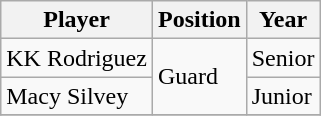<table class="wikitable" border="1">
<tr align=center>
<th style= >Player</th>
<th style= >Position</th>
<th style= >Year</th>
</tr>
<tr>
<td>KK Rodriguez</td>
<td rowspan=2>Guard</td>
<td>Senior</td>
</tr>
<tr>
<td>Macy Silvey</td>
<td>Junior</td>
</tr>
<tr>
</tr>
</table>
